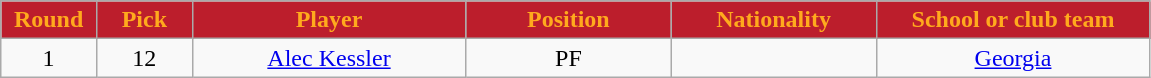<table class="wikitable sortable sortable">
<tr>
<th style="background:#BC1E2C;color:#FFAA1D;" width="7%">Round</th>
<th style="background:#BC1E2C;color:#FFAA1D;" width="7%">Pick</th>
<th style="background:#BC1E2C;color:#FFAA1D;" width="20%">Player</th>
<th style="background:#BC1E2C;color:#FFAA1D;" width="15%">Position</th>
<th style="background:#BC1E2C;color:#FFAA1D;" width="15%">Nationality</th>
<th style="background:#BC1E2C;color:#FFAA1D;" width="20%">School or club team</th>
</tr>
<tr style="text-align: center">
<td>1</td>
<td>12</td>
<td><a href='#'>Alec Kessler</a></td>
<td>PF</td>
<td></td>
<td><a href='#'>Georgia</a></td>
</tr>
</table>
